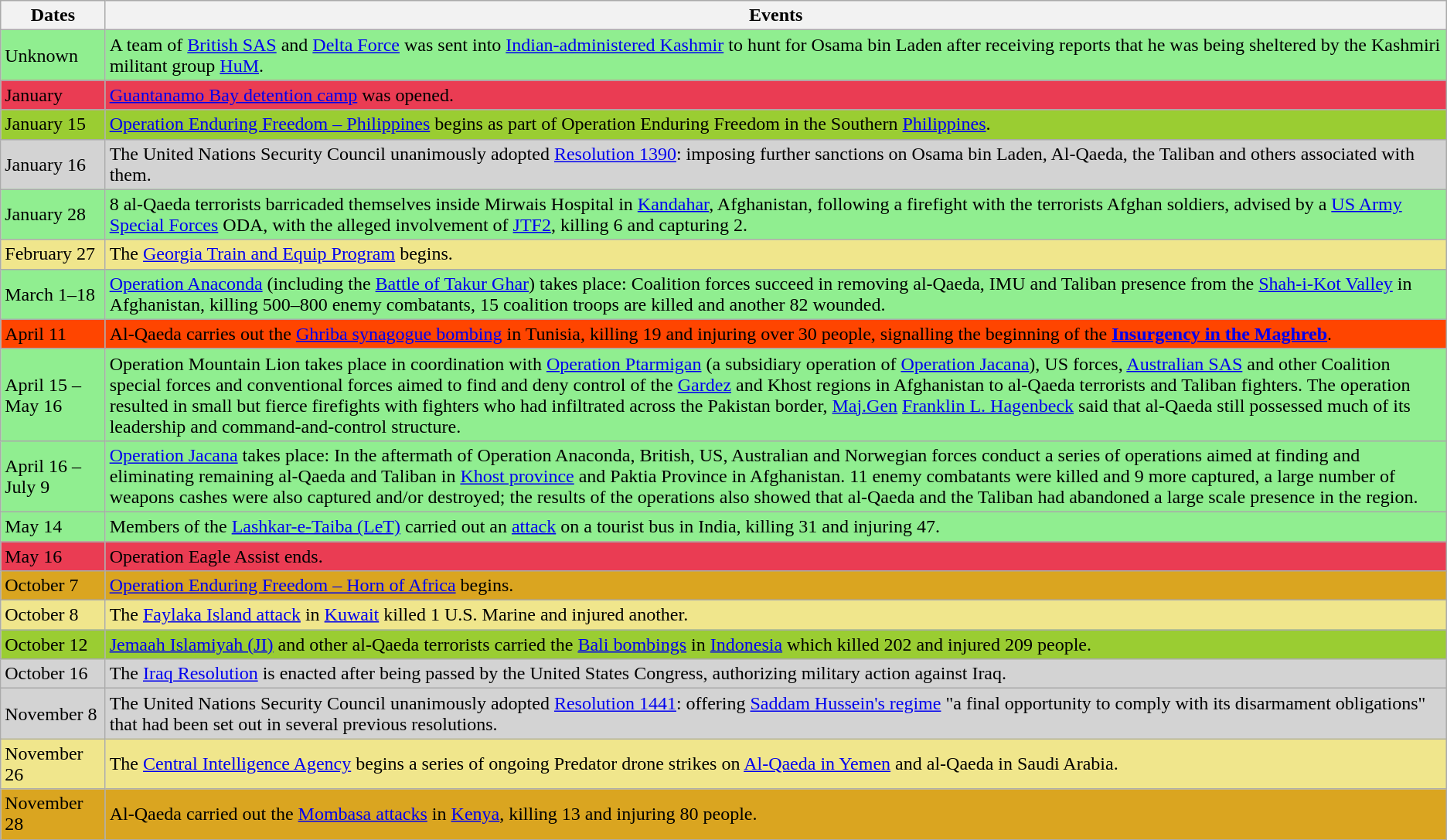<table class="wikitable">
<tr>
<th>Dates</th>
<th>Events</th>
</tr>
<tr style="background:lightgreen">
<td>Unknown</td>
<td>A team of <a href='#'>British SAS</a> and <a href='#'>Delta Force</a> was sent into <a href='#'>Indian-administered Kashmir</a> to hunt for Osama bin Laden after receiving reports that he was being sheltered by the Kashmiri militant group <a href='#'>HuM</a>.</td>
</tr>
<tr style="background:#EA3C53">
<td>January</td>
<td><a href='#'>Guantanamo Bay detention camp</a> was opened.</td>
</tr>
<tr style="background:yellowgreen">
<td>January 15</td>
<td><a href='#'>Operation Enduring Freedom – Philippines</a> begins as part of Operation Enduring Freedom in the Southern <a href='#'>Philippines</a>.</td>
</tr>
<tr style="background:lightgrey">
<td>January 16</td>
<td>The United Nations Security Council unanimously adopted <a href='#'>Resolution 1390</a>: imposing further sanctions on Osama bin Laden, Al-Qaeda, the Taliban and others associated with them.</td>
</tr>
<tr style="background:lightgreen">
<td>January 28</td>
<td>8 al-Qaeda terrorists barricaded themselves inside Mirwais Hospital in <a href='#'>Kandahar</a>, Afghanistan, following a firefight with the terrorists Afghan soldiers, advised by a <a href='#'>US Army Special Forces</a> ODA, with the alleged involvement of <a href='#'>JTF2</a>, killing 6 and capturing 2.</td>
</tr>
<tr style="background:khaki">
<td>February 27</td>
<td>The <a href='#'>Georgia Train and Equip Program</a> begins.</td>
</tr>
<tr style="background:lightgreen">
<td>March 1–18</td>
<td><a href='#'>Operation Anaconda</a> (including the <a href='#'>Battle of Takur Ghar</a>) takes place: Coalition forces succeed in removing al-Qaeda, IMU and Taliban presence from the <a href='#'>Shah-i-Kot Valley</a> in Afghanistan, killing 500–800 enemy combatants, 15 coalition troops are killed and another 82 wounded.</td>
</tr>
<tr style="background:orangered">
<td>April 11</td>
<td>Al-Qaeda carries out the <a href='#'>Ghriba synagogue bombing</a> in Tunisia, killing 19 and injuring over 30 people, signalling the beginning of the <strong><a href='#'>Insurgency in the Maghreb</a></strong>.</td>
</tr>
<tr style="background:lightgreen">
<td>April 15 – May 16</td>
<td>Operation Mountain Lion takes place in coordination with <a href='#'>Operation Ptarmigan</a> (a subsidiary operation of <a href='#'>Operation Jacana</a>), US forces, <a href='#'>Australian SAS</a> and other Coalition special forces and conventional forces aimed to find and deny control of the <a href='#'>Gardez</a> and Khost regions in Afghanistan to al-Qaeda terrorists and Taliban fighters. The operation resulted in small but fierce firefights with fighters who had infiltrated across the Pakistan border, <a href='#'>Maj.Gen</a> <a href='#'>Franklin L. Hagenbeck</a> said that al-Qaeda still possessed much of its leadership and command-and-control structure.</td>
</tr>
<tr style="background:lightgreen">
<td>April 16 – July 9</td>
<td><a href='#'>Operation Jacana</a> takes place: In the aftermath of Operation Anaconda, British, US, Australian and Norwegian forces conduct a series of operations aimed at finding and eliminating remaining al-Qaeda and Taliban in <a href='#'>Khost province</a> and Paktia Province in Afghanistan. 11 enemy combatants were killed and 9 more captured, a large number of weapons cashes were also captured and/or destroyed; the results of the operations also showed that al-Qaeda and the Taliban had abandoned a large scale presence in the region.</td>
</tr>
<tr style="background:lightgreen">
<td>May 14</td>
<td>Members of the <a href='#'>Lashkar-e-Taiba (LeT)</a> carried out an <a href='#'>attack</a> on a tourist bus in India, killing 31 and injuring 47.</td>
</tr>
<tr style="background:#EA3C53">
<td>May 16</td>
<td>Operation Eagle Assist ends.</td>
</tr>
<tr style="background:goldenrod">
<td>October 7</td>
<td><a href='#'>Operation Enduring Freedom – Horn of Africa</a> begins.</td>
</tr>
<tr style="background:khaki">
<td>October 8</td>
<td>The <a href='#'>Faylaka Island attack</a> in <a href='#'>Kuwait</a> killed 1 U.S. Marine and injured another.</td>
</tr>
<tr style="background:yellowgreen">
<td>October 12</td>
<td><a href='#'>Jemaah Islamiyah (JI)</a> and other al-Qaeda terrorists carried the <a href='#'>Bali bombings</a> in <a href='#'>Indonesia</a> which killed 202 and injured 209 people.</td>
</tr>
<tr style="background:lightgrey">
<td>October 16</td>
<td>The <a href='#'>Iraq Resolution</a> is enacted after being passed by the United States Congress, authorizing military action against Iraq.</td>
</tr>
<tr style="background:lightgrey">
<td>November 8</td>
<td>The United Nations Security Council unanimously adopted <a href='#'>Resolution 1441</a>: offering <a href='#'>Saddam Hussein's regime</a> "a final opportunity to comply with its disarmament obligations" that had been set out in several previous resolutions.</td>
</tr>
<tr style="background:khaki">
<td>November 26</td>
<td>The <a href='#'>Central Intelligence Agency</a> begins a series of ongoing Predator drone strikes on <a href='#'>Al-Qaeda in Yemen</a> and al-Qaeda in Saudi Arabia.</td>
</tr>
<tr style="background:goldenrod">
<td>November 28</td>
<td>Al-Qaeda carried out the <a href='#'>Mombasa attacks</a> in <a href='#'>Kenya</a>, killing 13 and injuring 80 people.</td>
</tr>
</table>
